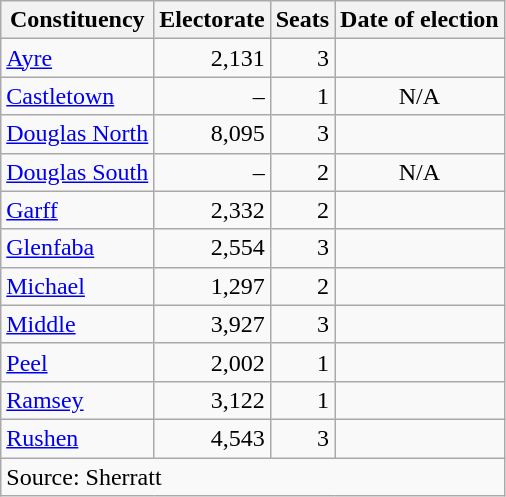<table class="wikitable sortable" style=text-align:right>
<tr>
<th>Constituency</th>
<th>Electorate</th>
<th>Seats</th>
<th>Date of election</th>
</tr>
<tr>
<td align=left><a href='#'>Ayre</a></td>
<td>2,131</td>
<td>3</td>
<td align=center></td>
</tr>
<tr>
<td align=left><a href='#'>Castletown</a></td>
<td>–</td>
<td>1</td>
<td align=center>N/A</td>
</tr>
<tr>
<td align=left><a href='#'>Douglas North</a></td>
<td>8,095</td>
<td>3</td>
<td align=center></td>
</tr>
<tr>
<td align=left><a href='#'>Douglas South</a></td>
<td>–</td>
<td>2</td>
<td align=center>N/A</td>
</tr>
<tr>
<td align=left><a href='#'>Garff</a></td>
<td>2,332</td>
<td>2</td>
<td align=center></td>
</tr>
<tr>
<td align=left><a href='#'>Glenfaba</a></td>
<td>2,554</td>
<td>3</td>
<td align=center></td>
</tr>
<tr>
<td align=left><a href='#'>Michael</a></td>
<td>1,297</td>
<td>2</td>
<td align=center></td>
</tr>
<tr>
<td align=left><a href='#'>Middle</a></td>
<td>3,927</td>
<td>3</td>
<td align=center></td>
</tr>
<tr>
<td align=left><a href='#'>Peel</a></td>
<td>2,002</td>
<td>1</td>
<td align=center></td>
</tr>
<tr>
<td align=left><a href='#'>Ramsey</a></td>
<td>3,122</td>
<td>1</td>
<td align=center></td>
</tr>
<tr>
<td align=left><a href='#'>Rushen</a></td>
<td>4,543</td>
<td>3</td>
<td align=center></td>
</tr>
<tr class="sortbottom">
<td align=left colspan=4>Source: Sherratt</td>
</tr>
</table>
